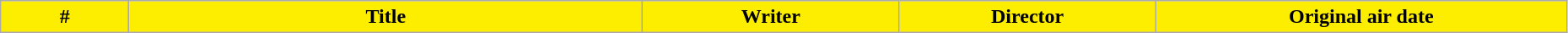<table class="wikitable plainrowheaders" style="width:98%;">
<tr>
<th style="background:#fdee00; width:5%;">#</th>
<th style="background:#fdee00; width:20%;">Title</th>
<th style="background:#fdee00; width:10%;">Writer</th>
<th style="background:#fdee00; width:10%;">Director</th>
<th style="background:#fdee00; width:16%;">Original air date<br>




</th>
</tr>
</table>
